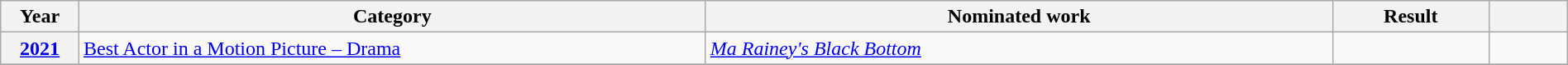<table class="wikitable plainrowheaders" style="width:100%;">
<tr>
<th scope="col" style="width:5%;">Year</th>
<th scope="col" style="width:40%;">Category</th>
<th scope="col" style="width:40%;">Nominated work</th>
<th scope="col" style="width:10%;">Result</th>
<th scope="col" style="width:5%;"></th>
</tr>
<tr>
<th scope="row" style="text-align:center;"><a href='#'>2021</a></th>
<td><a href='#'>Best Actor in a Motion Picture – Drama</a></td>
<td><em><a href='#'>Ma Rainey's Black Bottom</a></em></td>
<td></td>
<td style="text-align:center;"></td>
</tr>
<tr>
</tr>
</table>
